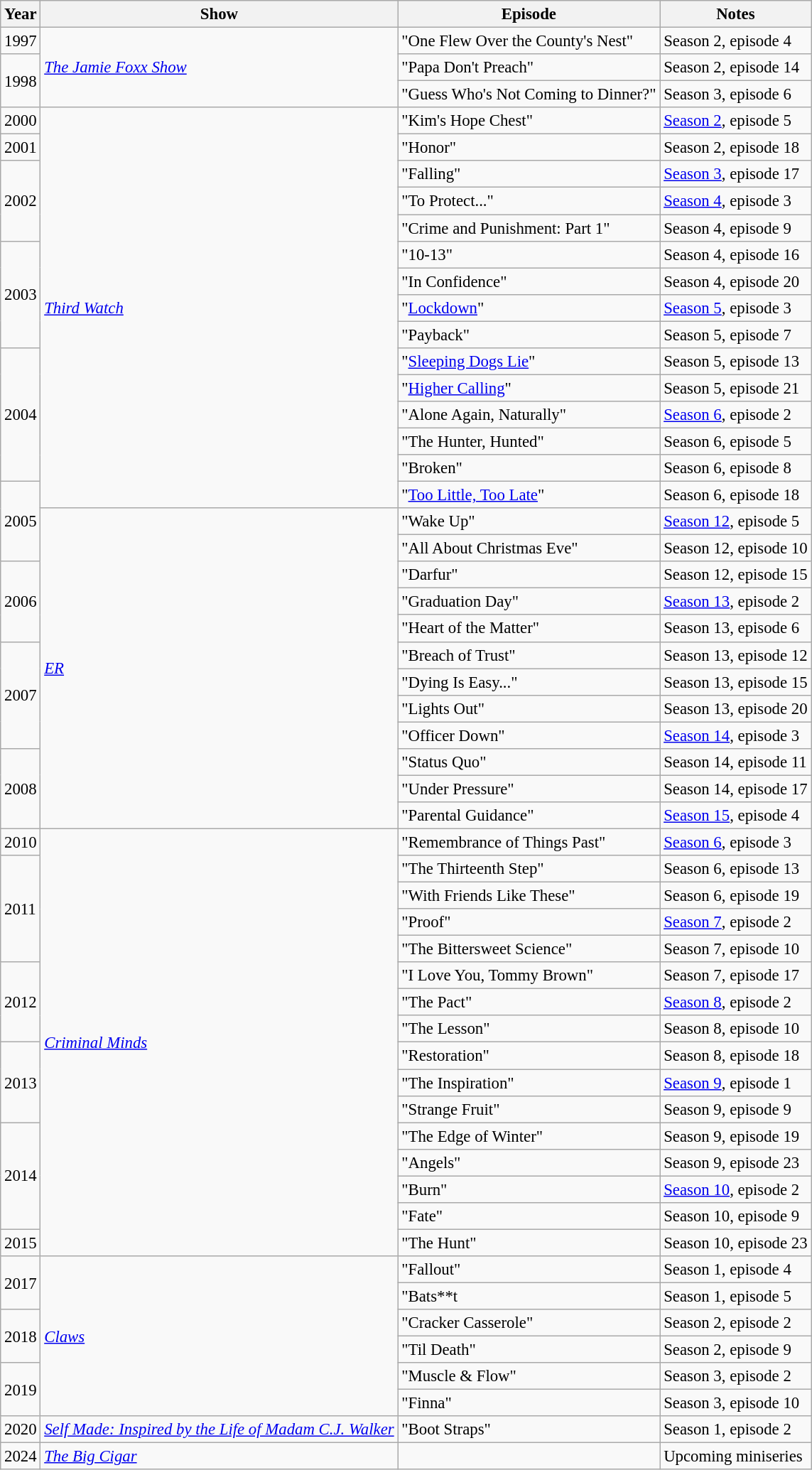<table class="wikitable" style="font-size: 95%;">
<tr>
<th>Year</th>
<th>Show</th>
<th>Episode</th>
<th>Notes</th>
</tr>
<tr>
<td>1997</td>
<td rowspan=3><em><a href='#'>The Jamie Foxx Show</a></em></td>
<td>"One Flew Over the County's Nest"</td>
<td>Season 2, episode 4</td>
</tr>
<tr>
<td rowspan=2>1998</td>
<td>"Papa Don't Preach"</td>
<td>Season 2, episode 14</td>
</tr>
<tr>
<td>"Guess Who's Not Coming to Dinner?"</td>
<td>Season 3, episode 6</td>
</tr>
<tr>
<td>2000</td>
<td rowspan=15><em><a href='#'>Third Watch</a></em></td>
<td>"Kim's Hope Chest"</td>
<td><a href='#'>Season 2</a>, episode 5</td>
</tr>
<tr>
<td>2001</td>
<td>"Honor"</td>
<td>Season 2, episode 18</td>
</tr>
<tr>
<td rowspan=3>2002</td>
<td>"Falling"</td>
<td><a href='#'>Season 3</a>, episode 17</td>
</tr>
<tr>
<td>"To Protect..."</td>
<td><a href='#'>Season 4</a>, episode 3</td>
</tr>
<tr>
<td>"Crime and Punishment: Part 1"</td>
<td>Season 4, episode 9</td>
</tr>
<tr>
<td rowspan=4>2003</td>
<td>"10-13"</td>
<td>Season 4, episode 16</td>
</tr>
<tr>
<td>"In Confidence"</td>
<td>Season 4, episode 20</td>
</tr>
<tr>
<td>"<a href='#'>Lockdown</a>"</td>
<td><a href='#'>Season 5</a>, episode 3</td>
</tr>
<tr>
<td>"Payback"</td>
<td>Season 5, episode 7</td>
</tr>
<tr>
<td rowspan=5>2004</td>
<td>"<a href='#'>Sleeping Dogs Lie</a>"</td>
<td>Season 5, episode 13</td>
</tr>
<tr>
<td>"<a href='#'>Higher Calling</a>"</td>
<td>Season 5, episode 21</td>
</tr>
<tr>
<td>"Alone Again, Naturally"</td>
<td><a href='#'>Season 6</a>, episode 2</td>
</tr>
<tr>
<td>"The Hunter, Hunted"</td>
<td>Season 6, episode 5</td>
</tr>
<tr>
<td>"Broken"</td>
<td>Season 6, episode 8</td>
</tr>
<tr>
<td rowspan=3>2005</td>
<td>"<a href='#'>Too Little, Too Late</a>"</td>
<td>Season 6, episode 18</td>
</tr>
<tr>
<td rowspan="12"><em><a href='#'>ER</a></em></td>
<td>"Wake Up"</td>
<td><a href='#'>Season 12</a>, episode 5</td>
</tr>
<tr>
<td>"All About Christmas Eve"</td>
<td>Season 12, episode 10</td>
</tr>
<tr>
<td rowspan=3>2006</td>
<td>"Darfur"</td>
<td>Season 12, episode 15</td>
</tr>
<tr>
<td>"Graduation Day"</td>
<td><a href='#'>Season 13</a>, episode 2</td>
</tr>
<tr>
<td>"Heart of the Matter"</td>
<td>Season 13, episode 6</td>
</tr>
<tr>
<td rowspan=4>2007</td>
<td>"Breach of Trust"</td>
<td>Season 13, episode 12</td>
</tr>
<tr>
<td>"Dying Is Easy..."</td>
<td>Season 13, episode 15</td>
</tr>
<tr>
<td>"Lights Out"</td>
<td>Season 13, episode 20</td>
</tr>
<tr>
<td>"Officer Down"</td>
<td><a href='#'>Season 14</a>, episode 3</td>
</tr>
<tr>
<td rowspan="3">2008</td>
<td>"Status Quo"</td>
<td>Season 14, episode 11</td>
</tr>
<tr>
<td>"Under Pressure"</td>
<td>Season 14, episode 17</td>
</tr>
<tr>
<td>"Parental Guidance"</td>
<td><a href='#'>Season 15</a>, episode 4</td>
</tr>
<tr>
<td rowspan=1>2010</td>
<td rowspan=16><em><a href='#'>Criminal Minds</a></em></td>
<td>"Remembrance of Things Past"</td>
<td><a href='#'>Season 6</a>, episode 3</td>
</tr>
<tr>
<td rowspan=4>2011</td>
<td>"The Thirteenth Step"</td>
<td>Season 6, episode 13</td>
</tr>
<tr>
<td>"With Friends Like These"</td>
<td>Season 6, episode 19</td>
</tr>
<tr>
<td>"Proof"</td>
<td><a href='#'>Season 7</a>, episode 2</td>
</tr>
<tr>
<td>"The Bittersweet Science"</td>
<td>Season 7, episode 10</td>
</tr>
<tr>
<td rowspan=3>2012</td>
<td>"I Love You, Tommy Brown"</td>
<td>Season 7, episode 17</td>
</tr>
<tr>
<td>"The Pact"</td>
<td><a href='#'>Season 8</a>, episode 2</td>
</tr>
<tr>
<td>"The Lesson"</td>
<td>Season 8, episode 10</td>
</tr>
<tr>
<td rowspan=3>2013</td>
<td>"Restoration"</td>
<td>Season 8, episode 18</td>
</tr>
<tr>
<td>"The Inspiration"</td>
<td><a href='#'>Season 9</a>, episode 1</td>
</tr>
<tr>
<td>"Strange Fruit"</td>
<td>Season 9, episode 9</td>
</tr>
<tr>
<td rowspan=4>2014</td>
<td>"The Edge of Winter"</td>
<td>Season 9, episode 19</td>
</tr>
<tr>
<td>"Angels"</td>
<td>Season 9, episode 23</td>
</tr>
<tr>
<td>"Burn"</td>
<td><a href='#'>Season 10</a>, episode 2</td>
</tr>
<tr>
<td>"Fate"</td>
<td>Season 10, episode 9</td>
</tr>
<tr>
<td rowspan=1>2015</td>
<td>"The Hunt"</td>
<td>Season 10, episode 23</td>
</tr>
<tr>
<td rowspan="2">2017</td>
<td rowspan="6"><em><a href='#'>Claws</a></em></td>
<td>"Fallout"</td>
<td>Season 1, episode 4</td>
</tr>
<tr>
<td>"Bats**t</td>
<td>Season 1, episode 5</td>
</tr>
<tr>
<td rowspan="2">2018</td>
<td>"Cracker Casserole"</td>
<td>Season 2, episode 2</td>
</tr>
<tr>
<td>"Til Death"</td>
<td>Season 2, episode 9</td>
</tr>
<tr>
<td rowspan=2>2019</td>
<td>"Muscle & Flow"</td>
<td>Season 3, episode 2</td>
</tr>
<tr>
<td>"Finna"</td>
<td>Season 3, episode 10</td>
</tr>
<tr>
<td>2020</td>
<td><em><a href='#'>Self Made: Inspired by the Life of Madam C.J. Walker</a></em></td>
<td>"Boot Straps"</td>
<td>Season 1, episode 2</td>
</tr>
<tr>
<td>2024</td>
<td><em><a href='#'>The Big Cigar</a></em></td>
<td></td>
<td>Upcoming miniseries</td>
</tr>
</table>
